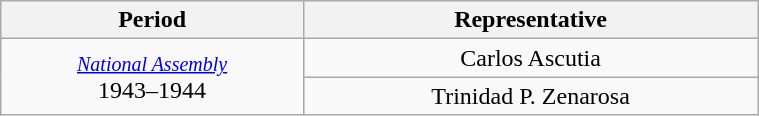<table class="wikitable" style="text-align:center; width:40%;">
<tr>
<th width="40%">Period</th>
<th>Representative</th>
</tr>
<tr>
<td rowspan="2"><small><a href='#'><em>National Assembly</em></a></small><br>1943–1944</td>
<td>Carlos Ascutia</td>
</tr>
<tr>
<td>Trinidad P. Zenarosa</td>
</tr>
</table>
